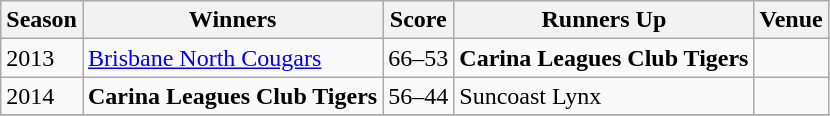<table class="wikitable collapsible">
<tr>
<th>Season</th>
<th>Winners</th>
<th>Score</th>
<th>Runners Up</th>
<th>Venue</th>
</tr>
<tr>
<td>2013</td>
<td><a href='#'>Brisbane North Cougars</a></td>
<td>66–53</td>
<td><strong>Carina Leagues Club Tigers</strong></td>
<td></td>
</tr>
<tr>
<td>2014</td>
<td><strong>Carina Leagues Club Tigers</strong></td>
<td>56–44</td>
<td>Suncoast Lynx</td>
<td></td>
</tr>
<tr>
</tr>
</table>
